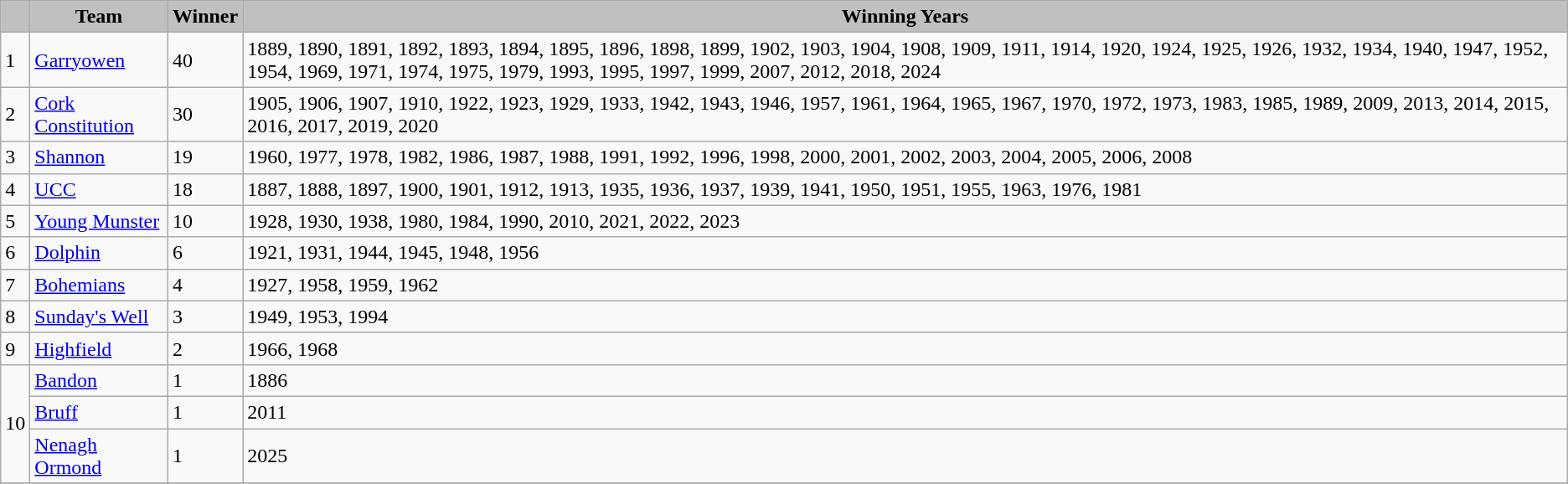<table class="wikitable">
<tr>
<th style="background:silver;"></th>
<th style="background:silver;"><strong>Team</strong></th>
<th style="background:silver;"><strong>Winner</strong></th>
<th style="background:silver;"><strong>Winning Years</strong></th>
</tr>
<tr>
<td>1</td>
<td><a href='#'>Garryowen</a></td>
<td>40</td>
<td>1889, 1890, 1891, 1892, 1893, 1894, 1895, 1896, 1898, 1899, 1902, 1903, 1904, 1908, 1909, 1911, 1914, 1920, 1924, 1925, 1926, 1932, 1934, 1940, 1947, 1952, 1954, 1969, 1971, 1974, 1975, 1979, 1993, 1995, 1997, 1999, 2007, 2012, 2018, 2024</td>
</tr>
<tr>
<td>2</td>
<td><a href='#'>Cork Constitution</a></td>
<td>30</td>
<td>1905, 1906, 1907, 1910, 1922, 1923, 1929, 1933, 1942, 1943, 1946, 1957, 1961, 1964, 1965, 1967, 1970, 1972, 1973, 1983, 1985, 1989, 2009, 2013, 2014, 2015, 2016, 2017, 2019, 2020</td>
</tr>
<tr>
<td>3</td>
<td><a href='#'>Shannon</a></td>
<td>19</td>
<td>1960, 1977, 1978, 1982, 1986, 1987, 1988, 1991, 1992, 1996, 1998, 2000, 2001, 2002, 2003, 2004, 2005, 2006, 2008</td>
</tr>
<tr>
<td>4</td>
<td><a href='#'>UCC</a></td>
<td>18</td>
<td>1887, 1888, 1897, 1900, 1901, 1912, 1913, 1935, 1936, 1937, 1939, 1941, 1950, 1951, 1955, 1963, 1976, 1981</td>
</tr>
<tr>
<td>5</td>
<td><a href='#'>Young Munster</a></td>
<td>10</td>
<td>1928, 1930, 1938, 1980, 1984, 1990, 2010, 2021, 2022, 2023</td>
</tr>
<tr>
<td>6</td>
<td><a href='#'>Dolphin</a></td>
<td>6</td>
<td>1921, 1931, 1944, 1945, 1948, 1956</td>
</tr>
<tr>
<td>7</td>
<td><a href='#'>Bohemians</a></td>
<td>4</td>
<td>1927, 1958, 1959, 1962</td>
</tr>
<tr>
<td>8</td>
<td><a href='#'>Sunday's Well</a></td>
<td>3</td>
<td>1949, 1953, 1994</td>
</tr>
<tr>
<td>9</td>
<td><a href='#'>Highfield</a></td>
<td>2</td>
<td>1966, 1968</td>
</tr>
<tr>
<td rowspan="3">10</td>
<td><a href='#'>Bandon</a></td>
<td>1</td>
<td>1886</td>
</tr>
<tr>
<td><a href='#'>Bruff</a></td>
<td>1</td>
<td>2011</td>
</tr>
<tr>
<td><a href='#'>Nenagh Ormond</a></td>
<td>1</td>
<td>2025</td>
</tr>
<tr>
</tr>
</table>
